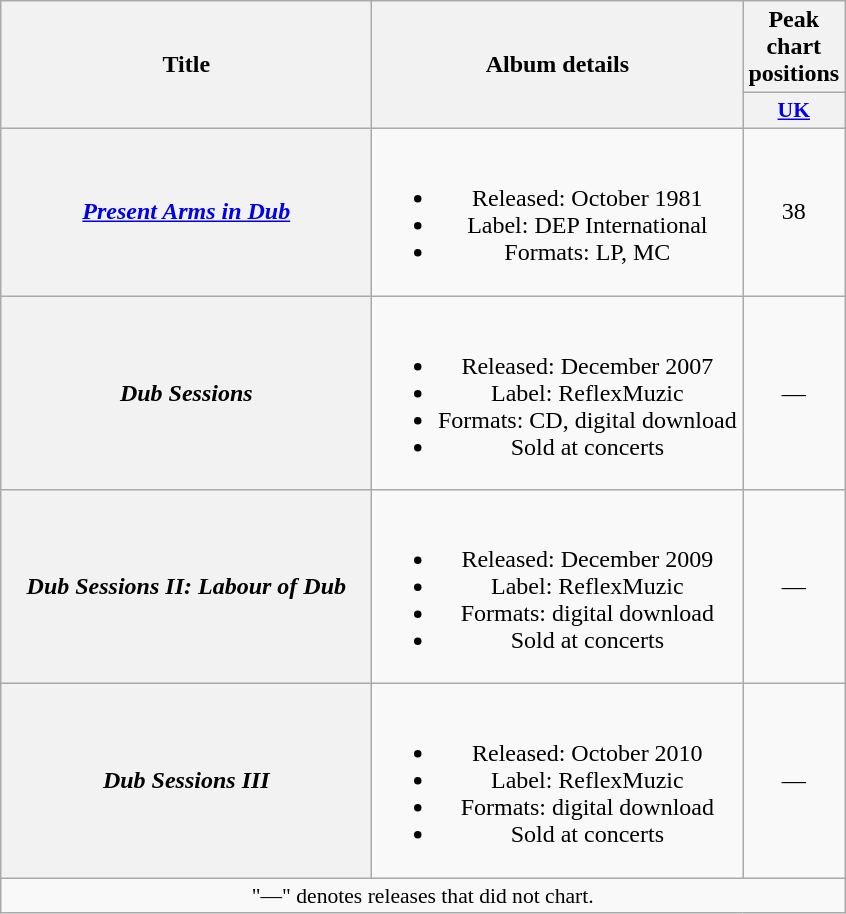<table class="wikitable plainrowheaders" style="text-align:center;">
<tr>
<th rowspan="2" scope="col" style="width:15em;">Title</th>
<th rowspan="2" scope="col" style="width:15em;">Album details</th>
<th>Peak chart positions</th>
</tr>
<tr>
<th scope="col" style="width:2em;font-size:90%;"><a href='#'>UK</a><br></th>
</tr>
<tr>
<th scope="row"><em><a href='#'>Present Arms in Dub</a></em></th>
<td><br><ul><li>Released: October 1981</li><li>Label: DEP International</li><li>Formats: LP, MC</li></ul></td>
<td>38</td>
</tr>
<tr>
<th scope="row"><em>Dub Sessions</em></th>
<td><br><ul><li>Released: December 2007</li><li>Label: ReflexMuzic</li><li>Formats: CD, digital download</li><li>Sold at concerts</li></ul></td>
<td>—</td>
</tr>
<tr>
<th scope="row"><em>Dub Sessions II: Labour of Dub</em></th>
<td><br><ul><li>Released: December 2009</li><li>Label: ReflexMuzic</li><li>Formats: digital download</li><li>Sold at concerts</li></ul></td>
<td>—</td>
</tr>
<tr>
<th scope="row"><em>Dub Sessions III</em></th>
<td><br><ul><li>Released: October 2010</li><li>Label: ReflexMuzic</li><li>Formats: digital download</li><li>Sold at concerts</li></ul></td>
<td>—</td>
</tr>
<tr>
<td colspan="3" style="font-size:90%">"—" denotes releases that did not chart.</td>
</tr>
</table>
